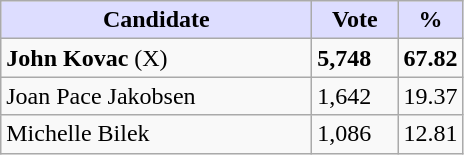<table class="wikitable">
<tr>
<th style="background:#ddf; width:200px;">Candidate</th>
<th style="background:#ddf; width:50px;">Vote</th>
<th style="background:#ddf; width:30px;">%</th>
</tr>
<tr>
<td><strong>John Kovac</strong> (X)</td>
<td><strong>5,748</strong></td>
<td><strong>67.82</strong></td>
</tr>
<tr>
<td>Joan Pace Jakobsen</td>
<td>1,642</td>
<td>19.37</td>
</tr>
<tr>
<td>Michelle Bilek</td>
<td>1,086</td>
<td>12.81</td>
</tr>
</table>
